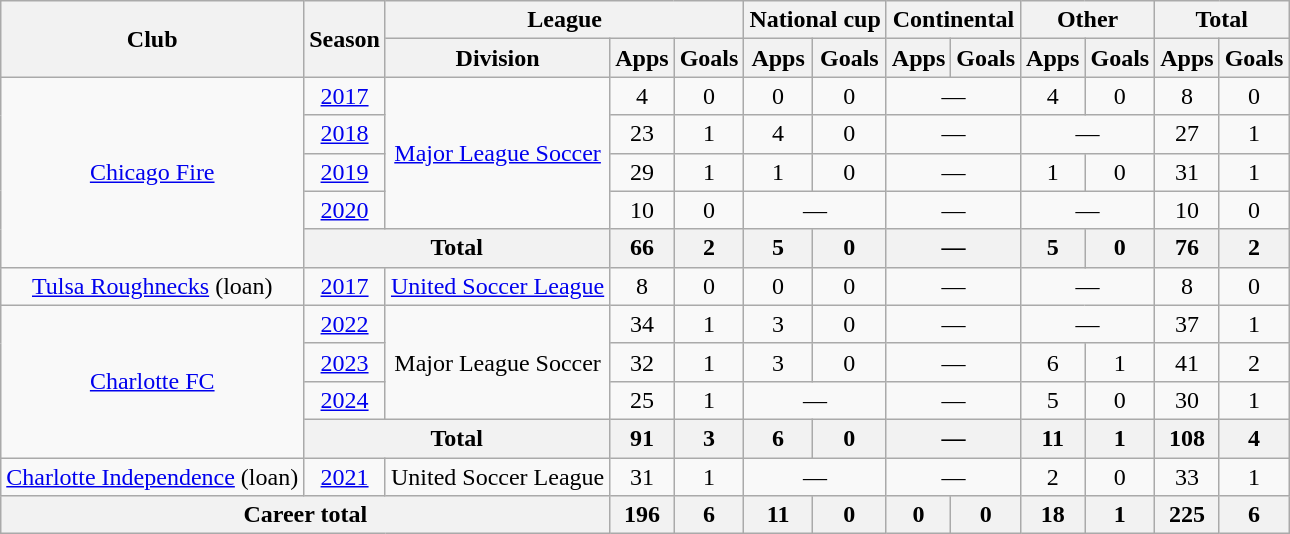<table class="wikitable" style="text-align:center">
<tr>
<th rowspan="2">Club</th>
<th rowspan="2">Season</th>
<th colspan="3">League</th>
<th colspan="2">National cup</th>
<th colspan="2">Continental</th>
<th colspan="2">Other</th>
<th colspan="2">Total</th>
</tr>
<tr>
<th>Division</th>
<th>Apps</th>
<th>Goals</th>
<th>Apps</th>
<th>Goals</th>
<th>Apps</th>
<th>Goals</th>
<th>Apps</th>
<th>Goals</th>
<th>Apps</th>
<th>Goals</th>
</tr>
<tr>
<td rowspan=5><a href='#'>Chicago Fire</a></td>
<td><a href='#'>2017</a></td>
<td rowspan=4><a href='#'>Major League Soccer</a></td>
<td>4</td>
<td>0</td>
<td>0</td>
<td>0</td>
<td colspan=2>—</td>
<td>4</td>
<td>0</td>
<td>8</td>
<td>0</td>
</tr>
<tr>
<td><a href='#'>2018</a></td>
<td>23</td>
<td>1</td>
<td>4</td>
<td>0</td>
<td colspan=2>—</td>
<td colspan=2>—</td>
<td>27</td>
<td>1</td>
</tr>
<tr>
<td><a href='#'>2019</a></td>
<td>29</td>
<td>1</td>
<td>1</td>
<td>0</td>
<td colspan=2>—</td>
<td>1</td>
<td>0</td>
<td>31</td>
<td>1</td>
</tr>
<tr>
<td><a href='#'>2020</a></td>
<td>10</td>
<td>0</td>
<td colspan=2>—</td>
<td colspan=2>—</td>
<td colspan=2>—</td>
<td>10</td>
<td>0</td>
</tr>
<tr>
<th colspan=2>Total</th>
<th>66</th>
<th>2</th>
<th>5</th>
<th>0</th>
<th colspan=2>—</th>
<th>5</th>
<th>0</th>
<th>76</th>
<th>2</th>
</tr>
<tr>
<td><a href='#'>Tulsa Roughnecks</a> (loan)</td>
<td><a href='#'>2017</a></td>
<td><a href='#'>United Soccer League</a></td>
<td>8</td>
<td>0</td>
<td>0</td>
<td>0</td>
<td colspan=2>—</td>
<td colspan=2>—</td>
<td>8</td>
<td>0</td>
</tr>
<tr>
<td rowspan=4><a href='#'>Charlotte FC</a></td>
<td><a href='#'>2022</a></td>
<td rowspan=3>Major League Soccer</td>
<td>34</td>
<td>1</td>
<td>3</td>
<td>0</td>
<td colspan=2>—</td>
<td colspan=2>—</td>
<td>37</td>
<td>1</td>
</tr>
<tr>
<td><a href='#'>2023</a></td>
<td>32</td>
<td>1</td>
<td>3</td>
<td>0</td>
<td colspan=2>—</td>
<td>6</td>
<td>1</td>
<td>41</td>
<td>2</td>
</tr>
<tr>
<td><a href='#'>2024</a></td>
<td>25</td>
<td>1</td>
<td colspan=2>—</td>
<td colspan=2>—</td>
<td>5</td>
<td>0</td>
<td>30</td>
<td>1</td>
</tr>
<tr>
<th colspan=2>Total</th>
<th>91</th>
<th>3</th>
<th>6</th>
<th>0</th>
<th colspan=2>—</th>
<th>11</th>
<th>1</th>
<th>108</th>
<th>4</th>
</tr>
<tr>
<td><a href='#'>Charlotte Independence</a> (loan)</td>
<td><a href='#'>2021</a></td>
<td>United Soccer League</td>
<td>31</td>
<td>1</td>
<td colspan=2>—</td>
<td colspan=2>—</td>
<td>2</td>
<td>0</td>
<td>33</td>
<td>1</td>
</tr>
<tr>
<th colspan=3>Career total</th>
<th>196</th>
<th>6</th>
<th>11</th>
<th>0</th>
<th>0</th>
<th>0</th>
<th>18</th>
<th>1</th>
<th>225</th>
<th>6</th>
</tr>
</table>
